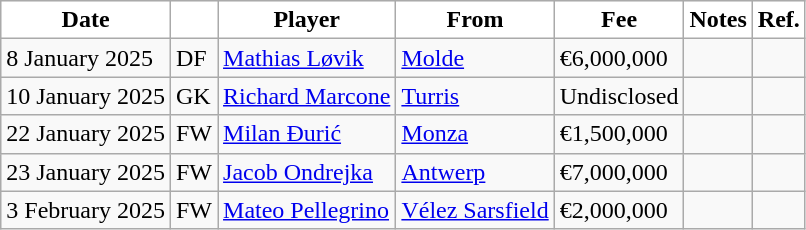<table class="wikitable plainrowheaders">
<tr>
<th style="background:white; color:black; text-align:center;"><strong>Date</strong></th>
<th style="background:white; color:black; text-align:center;"><strong></strong></th>
<th style="background:white; color:black; text-align:center;"><strong>Player</strong></th>
<th style="background:white; color:black; text-align:center;"><strong>From</strong></th>
<th style="background:white; color:black; text-align:center;"><strong>Fee</strong></th>
<th style="background:white; color:black; text-align:center;"><strong>Notes</strong></th>
<th style="background:white; color:black; text-align:center;"><strong>Ref.</strong></th>
</tr>
<tr>
<td>8 January 2025</td>
<td>DF</td>
<td> <a href='#'>Mathias Løvik</a></td>
<td> <a href='#'>Molde</a></td>
<td>€6,000,000</td>
<td></td>
<td></td>
</tr>
<tr>
<td>10 January 2025</td>
<td>GK</td>
<td> <a href='#'>Richard Marcone</a></td>
<td> <a href='#'>Turris</a></td>
<td>Undisclosed</td>
<td></td>
<td></td>
</tr>
<tr>
<td>22 January 2025</td>
<td>FW</td>
<td> <a href='#'>Milan Đurić</a></td>
<td> <a href='#'>Monza</a></td>
<td>€1,500,000</td>
<td></td>
<td></td>
</tr>
<tr>
<td>23 January 2025</td>
<td>FW</td>
<td> <a href='#'>Jacob Ondrejka</a></td>
<td> <a href='#'>Antwerp</a></td>
<td>€7,000,000</td>
<td></td>
<td></td>
</tr>
<tr>
<td>3 February 2025</td>
<td>FW</td>
<td> <a href='#'>Mateo Pellegrino</a></td>
<td> <a href='#'>Vélez Sarsfield</a></td>
<td>€2,000,000</td>
<td></td>
<td></td>
</tr>
</table>
